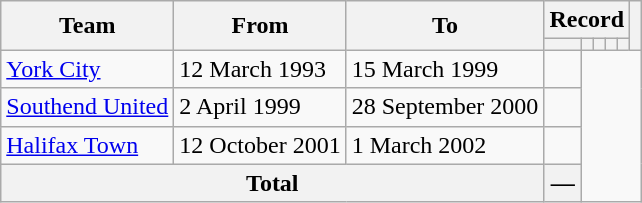<table class="wikitable" style="text-align: center">
<tr>
<th rowspan=2>Team</th>
<th rowspan=2>From</th>
<th rowspan=2>To</th>
<th colspan=5>Record</th>
<th rowspan=2></th>
</tr>
<tr>
<th></th>
<th></th>
<th></th>
<th></th>
<th></th>
</tr>
<tr>
<td align=left><a href='#'>York City</a></td>
<td align=left>12 March 1993</td>
<td align=left>15 March 1999<br></td>
<td></td>
</tr>
<tr>
<td align=left><a href='#'>Southend United</a></td>
<td align=left>2 April 1999</td>
<td align=left>28 September 2000<br></td>
<td></td>
</tr>
<tr>
<td align=left><a href='#'>Halifax Town</a></td>
<td align=left>12 October 2001</td>
<td align=left>1 March 2002<br></td>
<td></td>
</tr>
<tr>
<th colspan=3>Total<br></th>
<th>—</th>
</tr>
</table>
